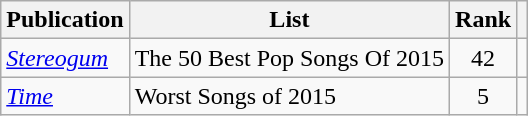<table class="wikitable">
<tr>
<th scope="col">Publication</th>
<th scope="col">List</th>
<th scope="col">Rank</th>
<th scope="col"></th>
</tr>
<tr>
<td><em><a href='#'>Stereogum</a></em></td>
<td>The 50 Best Pop Songs Of 2015</td>
<td align="center">42</td>
<td align="center"></td>
</tr>
<tr>
<td><em><a href='#'>Time</a></em></td>
<td>Worst Songs of 2015</td>
<td align="center">5</td>
<td align="center"></td>
</tr>
</table>
